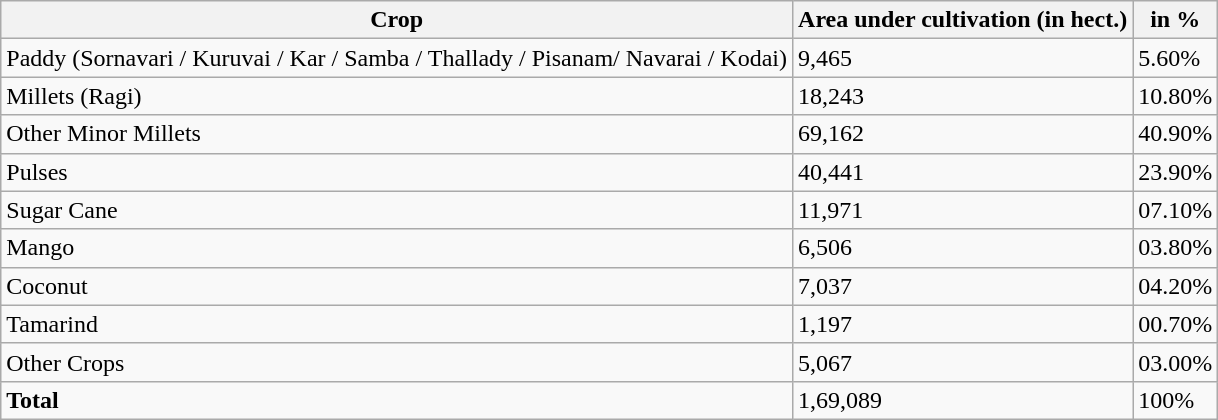<table class="wikitable sortable">
<tr>
<th>Crop</th>
<th>Area under cultivation (in hect.)</th>
<th>in %</th>
</tr>
<tr>
<td>Paddy (Sornavari / Kuruvai / Kar / Samba / Thallady / Pisanam/ Navarai / Kodai)</td>
<td>9,465</td>
<td>5.60%</td>
</tr>
<tr>
<td>Millets (Ragi)</td>
<td>18,243</td>
<td>10.80%</td>
</tr>
<tr>
<td>Other Minor Millets</td>
<td>69,162</td>
<td>40.90%</td>
</tr>
<tr>
<td>Pulses</td>
<td>40,441</td>
<td>23.90%</td>
</tr>
<tr>
<td>Sugar Cane</td>
<td>11,971</td>
<td>07.10%</td>
</tr>
<tr>
<td>Mango</td>
<td>6,506</td>
<td>03.80%</td>
</tr>
<tr>
<td>Coconut</td>
<td>7,037</td>
<td>04.20%</td>
</tr>
<tr>
<td>Tamarind</td>
<td>1,197</td>
<td>00.70%</td>
</tr>
<tr>
<td>Other Crops</td>
<td>5,067</td>
<td>03.00%</td>
</tr>
<tr>
<td><strong>Total</strong></td>
<td>1,69,089</td>
<td>100%</td>
</tr>
</table>
